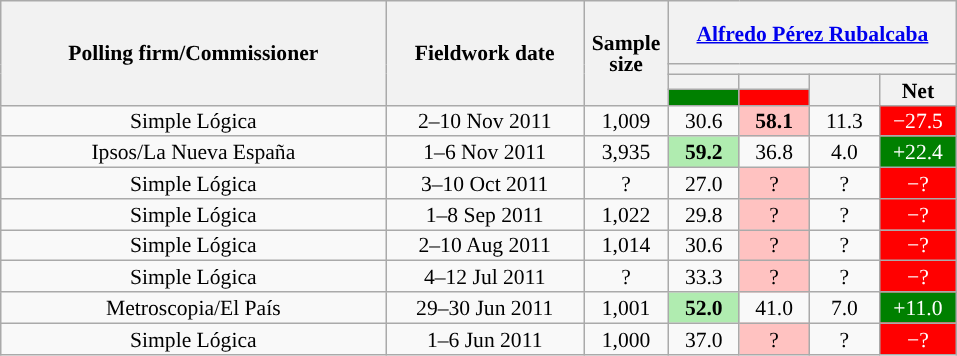<table class="wikitable collapsible collapsed" style="text-align:center; font-size:90%; line-height:14px;">
<tr style="height:42px;">
<th style="width:250px;" rowspan="4">Polling firm/Commissioner</th>
<th style="width:125px;" rowspan="4">Fieldwork date</th>
<th style="width:50px;" rowspan="4">Sample size</th>
<th style="width:185px;" colspan="4"><a href='#'>Alfredo Pérez Rubalcaba</a><br></th>
</tr>
<tr>
<th colspan="4" style="background:"></th>
</tr>
<tr>
<th style="width:30px;"></th>
<th style="width:30px;"></th>
<th style="width:30px;" rowspan="2"></th>
<th style="width:30px;" rowspan="2">Net</th>
</tr>
<tr>
<th style="color:inherit;background:#008000;"></th>
<th style="color:inherit;background:#FF0000;"></th>
</tr>
<tr>
<td>Simple Lógica</td>
<td>2–10 Nov 2011</td>
<td>1,009</td>
<td>30.6</td>
<td style="background:#FFC2C1;"><strong>58.1</strong></td>
<td>11.3</td>
<td style="background:#FF0000; color:white;">−27.5</td>
</tr>
<tr>
<td>Ipsos/La Nueva España</td>
<td>1–6 Nov 2011</td>
<td>3,935</td>
<td style="background:#B0ECB0;"><strong>59.2</strong></td>
<td>36.8</td>
<td>4.0</td>
<td style="background:#008000; color:white;">+22.4</td>
</tr>
<tr>
<td>Simple Lógica</td>
<td>3–10 Oct 2011</td>
<td>?</td>
<td>27.0</td>
<td style="background:#FFC2C1;">?</td>
<td>?</td>
<td style="background:#FF0000; color:white;">−?</td>
</tr>
<tr>
<td>Simple Lógica</td>
<td>1–8 Sep 2011</td>
<td>1,022</td>
<td>29.8</td>
<td style="background:#FFC2C1;">?</td>
<td>?</td>
<td style="background:#FF0000; color:white;">−?</td>
</tr>
<tr>
<td>Simple Lógica</td>
<td>2–10 Aug 2011</td>
<td>1,014</td>
<td>30.6</td>
<td style="background:#FFC2C1;">?</td>
<td>?</td>
<td style="background:#FF0000; color:white;">−?</td>
</tr>
<tr>
<td>Simple Lógica</td>
<td>4–12 Jul 2011</td>
<td>?</td>
<td>33.3</td>
<td style="background:#FFC2C1;">?</td>
<td>?</td>
<td style="background:#FF0000; color:white;">−?</td>
</tr>
<tr>
<td>Metroscopia/El País</td>
<td>29–30 Jun 2011</td>
<td>1,001</td>
<td style="background:#B0ECB0;"><strong>52.0</strong></td>
<td>41.0</td>
<td>7.0</td>
<td style="background:#008000; color:white;">+11.0</td>
</tr>
<tr>
<td>Simple Lógica</td>
<td>1–6 Jun 2011</td>
<td>1,000</td>
<td>37.0</td>
<td style="background:#FFC2C1;">?</td>
<td>?</td>
<td style="background:#FF0000; color:white;">−?</td>
</tr>
</table>
